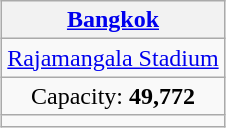<table class="wikitable" style="text-align:center;margin:1em auto;">
<tr>
<th colspan="1"><a href='#'>Bangkok</a></th>
</tr>
<tr>
<td><a href='#'>Rajamangala Stadium</a></td>
</tr>
<tr>
<td>Capacity: <strong>49,772</strong></td>
</tr>
<tr>
<td></td>
</tr>
</table>
